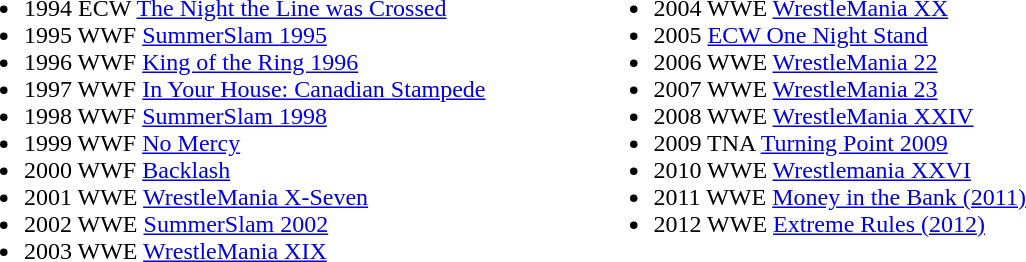<table border="0" cellpadding="2">
<tr valign="top">
<td><br><ul><li>1994 ECW <a href='#'>The Night the Line was Crossed</a></li><li>1995 WWF <a href='#'>SummerSlam 1995</a></li><li>1996 WWF <a href='#'>King of the Ring 1996</a></li><li>1997 WWF <a href='#'>In Your House: Canadian Stampede</a></li><li>1998 WWF <a href='#'>SummerSlam 1998</a></li><li>1999 WWF <a href='#'>No Mercy</a></li><li>2000 WWF <a href='#'>Backlash</a></li><li>2001 WWE <a href='#'>WrestleMania X-Seven</a></li><li>2002 WWE <a href='#'>SummerSlam 2002</a></li><li>2003 WWE <a href='#'>WrestleMania XIX</a></li></ul></td>
<td width="60"></td>
<td valign="top"><br><ul><li>2004 WWE <a href='#'>WrestleMania XX</a></li><li>2005  <a href='#'>ECW One Night Stand</a></li><li>2006 WWE <a href='#'>WrestleMania 22</a></li><li>2007 WWE <a href='#'>WrestleMania 23</a></li><li>2008 WWE <a href='#'>WrestleMania XXIV</a></li><li>2009 TNA <a href='#'>Turning Point 2009</a></li><li>2010 WWE <a href='#'>Wrestlemania XXVI</a></li><li>2011 WWE <a href='#'>Money in the Bank (2011)</a></li><li>2012 WWE <a href='#'>Extreme Rules (2012)</a></li></ul></td>
</tr>
</table>
